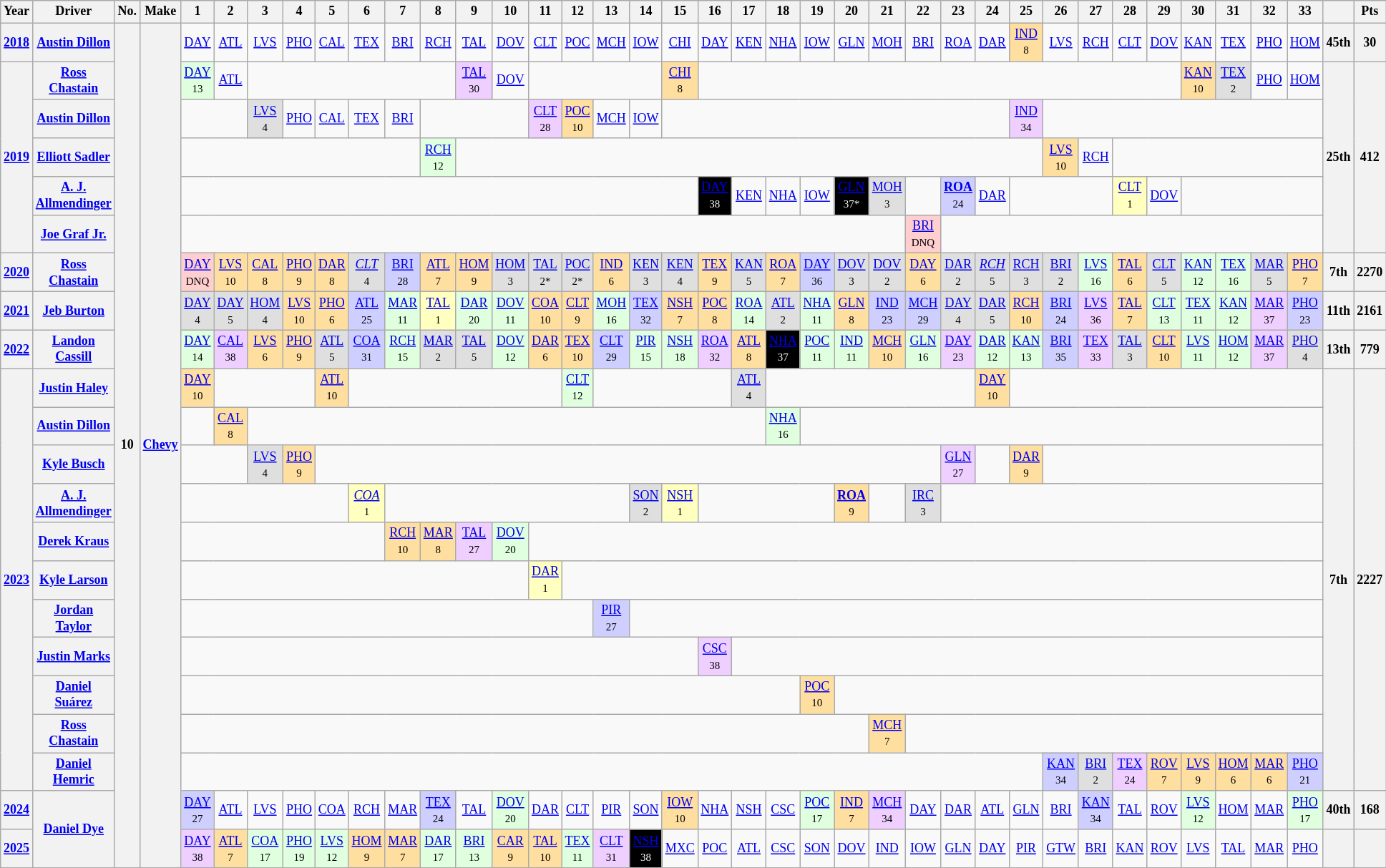<table class="wikitable" style="text-align:center; font-size:75%">
<tr>
<th>Year</th>
<th>Driver</th>
<th>No.</th>
<th>Make</th>
<th>1</th>
<th>2</th>
<th>3</th>
<th>4</th>
<th>5</th>
<th>6</th>
<th>7</th>
<th>8</th>
<th>9</th>
<th>10</th>
<th>11</th>
<th>12</th>
<th>13</th>
<th>14</th>
<th>15</th>
<th>16</th>
<th>17</th>
<th>18</th>
<th>19</th>
<th>20</th>
<th>21</th>
<th>22</th>
<th>23</th>
<th>24</th>
<th>25</th>
<th>26</th>
<th>27</th>
<th>28</th>
<th>29</th>
<th>30</th>
<th>31</th>
<th>32</th>
<th>33</th>
<th></th>
<th>Pts</th>
</tr>
<tr>
<th><a href='#'>2018</a></th>
<th><a href='#'>Austin Dillon</a></th>
<th rowspan="22">10</th>
<th rowspan="22"><a href='#'>Chevy</a></th>
<td><a href='#'>DAY</a></td>
<td><a href='#'>ATL</a></td>
<td><a href='#'>LVS</a></td>
<td><a href='#'>PHO</a></td>
<td><a href='#'>CAL</a></td>
<td><a href='#'>TEX</a></td>
<td><a href='#'>BRI</a></td>
<td><a href='#'>RCH</a></td>
<td><a href='#'>TAL</a></td>
<td><a href='#'>DOV</a></td>
<td><a href='#'>CLT</a></td>
<td><a href='#'>POC</a></td>
<td><a href='#'>MCH</a></td>
<td><a href='#'>IOW</a></td>
<td><a href='#'>CHI</a></td>
<td><a href='#'>DAY</a></td>
<td><a href='#'>KEN</a></td>
<td><a href='#'>NHA</a></td>
<td><a href='#'>IOW</a></td>
<td><a href='#'>GLN</a></td>
<td><a href='#'>MOH</a></td>
<td><a href='#'>BRI</a></td>
<td><a href='#'>ROA</a></td>
<td><a href='#'>DAR</a></td>
<td style="background:#FFDF9F;"><a href='#'>IND</a><br><small>8</small></td>
<td><a href='#'>LVS</a></td>
<td><a href='#'>RCH</a></td>
<td><a href='#'>CLT</a></td>
<td><a href='#'>DOV</a></td>
<td><a href='#'>KAN</a></td>
<td><a href='#'>TEX</a></td>
<td><a href='#'>PHO</a></td>
<td><a href='#'>HOM</a></td>
<th>45th</th>
<th>30</th>
</tr>
<tr>
<th rowspan=5><a href='#'>2019</a></th>
<th><a href='#'>Ross Chastain</a></th>
<td style="background:#DFFFDF;"><a href='#'>DAY</a><br><small>13</small></td>
<td><a href='#'>ATL</a></td>
<td colspan=6></td>
<td style="background:#EFCFFF;"><a href='#'>TAL</a><br><small>30</small></td>
<td><a href='#'>DOV</a></td>
<td colspan=4></td>
<td style="background:#FFDF9F;"><a href='#'>CHI</a><br><small>8</small></td>
<td colspan=14></td>
<td style="background:#FFDF9F;"><a href='#'>KAN</a><br><small>10</small></td>
<td style="background:#DFDFDF;"><a href='#'>TEX</a><br><small>2</small></td>
<td><a href='#'>PHO</a></td>
<td><a href='#'>HOM</a></td>
<th rowspan=5>25th</th>
<th rowspan=5>412</th>
</tr>
<tr>
<th><a href='#'>Austin Dillon</a></th>
<td colspan=2></td>
<td style="background:#DFDFDF;"><a href='#'>LVS</a><br><small>4</small></td>
<td><a href='#'>PHO</a></td>
<td><a href='#'>CAL</a></td>
<td><a href='#'>TEX</a></td>
<td><a href='#'>BRI</a></td>
<td colspan=3></td>
<td style="background:#EFCFFF;"><a href='#'>CLT</a><br><small>28</small></td>
<td style="background:#FFDF9F;"><a href='#'>POC</a><br><small>10</small></td>
<td><a href='#'>MCH</a></td>
<td><a href='#'>IOW</a></td>
<td colspan="10"></td>
<td style="background:#EFCFFF;"><a href='#'>IND</a><br><small>34</small></td>
<td colspan="8"></td>
</tr>
<tr>
<th><a href='#'>Elliott Sadler</a></th>
<td colspan=7></td>
<td style="background:#DFFFDF;"><a href='#'>RCH</a><br><small>12</small></td>
<td colspan=17></td>
<td style="background:#FFDF9F;"><a href='#'>LVS</a><br><small>10</small></td>
<td><a href='#'>RCH</a></td>
<td colspan=6></td>
</tr>
<tr>
<th><a href='#'>A. J. Allmendinger</a></th>
<td colspan=15></td>
<td style="background-color:#000000;color:white"><a href='#'><span>DAY</span></a><br><small>38</small></td>
<td><a href='#'>KEN</a></td>
<td><a href='#'>NHA</a></td>
<td><a href='#'>IOW</a></td>
<td style="background-color:#000000;color:white"><a href='#'><span>GLN</span></a><br><small>37*</small></td>
<td style="background:#DFDFDF;"><a href='#'>MOH</a><br><small>3</small></td>
<td colspan=1></td>
<td style="background:#CFCFFF;"><strong><a href='#'>ROA</a></strong><br><small>24</small></td>
<td><a href='#'>DAR</a></td>
<td colspan="3"></td>
<td style="background:#FFFFBF;"><a href='#'>CLT</a><br><small>1</small></td>
<td><a href='#'>DOV</a></td>
<td colspan=4></td>
</tr>
<tr>
<th><a href='#'>Joe Graf Jr.</a></th>
<td colspan=21></td>
<td style="background:#FFCFCF;"><a href='#'>BRI</a><br><small>DNQ</small></td>
<td colspan="11"></td>
</tr>
<tr>
<th><a href='#'>2020</a></th>
<th><a href='#'>Ross Chastain</a></th>
<td style="background:#FFCFCF;"><a href='#'>DAY</a><br><small>DNQ</small></td>
<td style="background:#FFDF9F;"><a href='#'>LVS</a><br><small>10</small></td>
<td style="background:#FFDF9F;"><a href='#'>CAL</a><br><small>8</small></td>
<td style="background:#FFDF9F;"><a href='#'>PHO</a><br><small>9</small></td>
<td style="background:#FFDF9F;"><a href='#'>DAR</a><br><small>8</small></td>
<td style="background:#DFDFDF;"><em><a href='#'>CLT</a></em><br><small>4</small></td>
<td style="background:#CFCFFF;"><a href='#'>BRI</a><br><small>28</small></td>
<td style="background:#FFDF9F;"><a href='#'>ATL</a><br><small>7</small></td>
<td style="background:#FFDF9F;"><a href='#'>HOM</a><br><small>9</small></td>
<td style="background:#DFDFDF;"><a href='#'>HOM</a><br><small>3</small></td>
<td style="background:#DFDFDF;"><a href='#'>TAL</a><br><small>2*</small></td>
<td style="background:#DFDFDF;"><a href='#'>POC</a><br><small>2*</small></td>
<td style="background:#FFDF9F;"><a href='#'>IND</a><br><small>6</small></td>
<td style="background:#DFDFDF;"><a href='#'>KEN</a><br><small>3</small></td>
<td style="background:#DFDFDF;"><a href='#'>KEN</a><br><small>4</small></td>
<td style="background:#FFDF9F;"><a href='#'>TEX</a><br><small>9</small></td>
<td style="background:#DFDFDF;"><a href='#'>KAN</a><br><small>5</small></td>
<td style="background:#FFDF9F;"><a href='#'>ROA</a><br><small>7</small></td>
<td style="background:#CFCFFF;"><a href='#'>DAY</a><br><small>36</small></td>
<td style="background:#DFDFDF;"><a href='#'>DOV</a><br><small>3</small></td>
<td style="background:#DFDFDF;"><a href='#'>DOV</a><br><small>2</small></td>
<td style="background:#FFDF9F;"><a href='#'>DAY</a><br><small>6</small></td>
<td style="background:#DFDFDF;"><a href='#'>DAR</a><br><small>2</small></td>
<td style="background:#DFDFDF;"><em><a href='#'>RCH</a></em><br><small>5</small></td>
<td style="background:#DFDFDF;"><a href='#'>RCH</a><br><small>3</small></td>
<td style="background:#DFDFDF;"><a href='#'>BRI</a><br><small>2</small></td>
<td style="background:#DFFFDF;"><a href='#'>LVS</a><br><small>16</small></td>
<td style="background:#FFDF9F;"><a href='#'>TAL</a><br><small>6</small></td>
<td style="background:#DFDFDF;"><a href='#'>CLT</a><br><small>5</small></td>
<td style="background:#DFFFDF;"><a href='#'>KAN</a><br><small>12</small></td>
<td style="background:#DFFFDF;"><a href='#'>TEX</a><br><small>16</small></td>
<td style="background:#DFDFDF;"><a href='#'>MAR</a><br><small>5</small></td>
<td style="background:#FFDF9F;"><a href='#'>PHO</a><br><small>7</small></td>
<th>7th</th>
<th>2270</th>
</tr>
<tr>
<th><a href='#'>2021</a></th>
<th><a href='#'>Jeb Burton</a></th>
<td style="background:#DFDFDF;"><a href='#'>DAY</a><br><small>4</small></td>
<td style="background:#DFDFDF;"><a href='#'>DAY</a><br><small>5</small></td>
<td style="background:#DFDFDF;"><a href='#'>HOM</a><br><small>4</small></td>
<td style="background:#FFDF9F;"><a href='#'>LVS</a><br><small>10</small></td>
<td style="background:#FFDF9F;"><a href='#'>PHO</a><br><small>6</small></td>
<td style="background:#CFCFFF;"><a href='#'>ATL</a><br><small>25</small></td>
<td style="background:#DFFFDF;"><a href='#'>MAR</a><br><small>11</small></td>
<td style="background:#FFFFBF;"><a href='#'>TAL</a><br><small>1</small></td>
<td style="background:#DFFFDF;"><a href='#'>DAR</a><br><small>20</small></td>
<td style="background:#DFFFDF;"><a href='#'>DOV</a><br><small>11</small></td>
<td style="background:#FFDF9F;"><a href='#'>COA</a><br><small>10</small></td>
<td style="background:#FFDF9F;"><a href='#'>CLT</a><br><small>9</small></td>
<td style="background:#DFFFDF;"><a href='#'>MOH</a><br><small>16</small></td>
<td style="background:#CFCFFF;"><a href='#'>TEX</a><br><small>32</small></td>
<td style="background:#FFDF9F;"><a href='#'>NSH</a><br><small>7</small></td>
<td style="background:#FFDF9F;"><a href='#'>POC</a><br><small>8</small></td>
<td style="background:#DFFFDF;"><a href='#'>ROA</a><br><small>14</small></td>
<td style="background:#DFDFDF;"><a href='#'>ATL</a><br><small>2</small></td>
<td style="background:#DFFFDF;"><a href='#'>NHA</a><br><small>11</small></td>
<td style="background:#FFDF9F;"><a href='#'>GLN</a><br><small>8</small></td>
<td style="background:#CFCFFF;"><a href='#'>IND</a><br><small>23</small></td>
<td style="background:#CFCFFF;"><a href='#'>MCH</a><br><small>29</small></td>
<td style="background:#DFDFDF;"><a href='#'>DAY</a><br><small>4</small></td>
<td style="background:#DFDFDF;"><a href='#'>DAR</a><br><small>5</small></td>
<td style="background:#FFDF9F;"><a href='#'>RCH</a><br><small>10</small></td>
<td style="background:#CFCFFF;"><a href='#'>BRI</a><br><small>24</small></td>
<td style="background:#EFCFFF;"><a href='#'>LVS</a><br><small>36</small></td>
<td style="background:#FFDF9F;"><a href='#'>TAL</a><br><small>7</small></td>
<td style="background:#DFFFDF;"><a href='#'>CLT</a><br><small>13</small></td>
<td style="background:#DFFFDF;"><a href='#'>TEX</a><br><small>11</small></td>
<td style="background:#DFFFDF;"><a href='#'>KAN</a><br><small>12</small></td>
<td style="background:#EFCFFF;"><a href='#'>MAR</a><br><small>37</small></td>
<td style="background:#CFCFFF;"><a href='#'>PHO</a><br><small>23</small></td>
<th>11th</th>
<th>2161</th>
</tr>
<tr>
<th><a href='#'>2022</a></th>
<th><a href='#'>Landon Cassill</a></th>
<td style="background:#DFFFDF;"><a href='#'>DAY</a><br><small>14</small></td>
<td style="background:#EFCFFF;"><a href='#'>CAL</a><br><small>38</small></td>
<td style="background:#FFDF9F;"><a href='#'>LVS</a><br><small>6</small></td>
<td style="background:#FFDF9F;"><a href='#'>PHO</a><br><small>9</small></td>
<td style="background:#DFDFDF;"><a href='#'>ATL</a><br><small>5</small></td>
<td style="background:#CFCFFF;"><a href='#'>COA</a><br><small>31</small></td>
<td style="background:#DFFFDF;"><a href='#'>RCH</a><br><small>15</small></td>
<td style="background:#DFDFDF;"><a href='#'>MAR</a><br><small>2</small></td>
<td style="background:#DFDFDF;"><a href='#'>TAL</a><br><small>5</small></td>
<td style="background:#DFFFDF;"><a href='#'>DOV</a><br><small>12</small></td>
<td style="background:#FFDF9F;"><a href='#'>DAR</a><br><small>6</small></td>
<td style="background:#FFDF9F;"><a href='#'>TEX</a><br><small>10</small></td>
<td style="background:#CFCFFF;"><a href='#'>CLT</a><br><small>29</small></td>
<td style="background:#DFFFDF;"><a href='#'>PIR</a><br><small>15</small></td>
<td style="background:#DFFFDF;"><a href='#'>NSH</a><br><small>18</small></td>
<td style="background:#EFCFFF;"><a href='#'>ROA</a><br><small>32</small></td>
<td style="background:#FFDF9F;"><a href='#'>ATL</a><br><small>8</small></td>
<td style="background:#000000;color:white;"><a href='#'><span>NHA</span></a><br><small>37</small></td>
<td style="background:#DFFFDF;"><a href='#'>POC</a><br><small>11</small></td>
<td style="background:#DFFFDF;"><a href='#'>IND</a><br><small>11</small></td>
<td style="background:#FFDF9F;"><a href='#'>MCH</a> <br><small>10</small></td>
<td style="background:#DFFFDF;"><a href='#'>GLN</a> <br><small>16</small></td>
<td style="background:#EFCFFF;"><a href='#'>DAY</a> <br><small>23</small></td>
<td style="background:#DFFFDF;"><a href='#'>DAR</a><br><small>12</small></td>
<td style="background:#DFFFDF;"><a href='#'>KAN</a><br><small>13</small></td>
<td style="background:#CFCFFF;"><a href='#'>BRI</a><br><small>35</small></td>
<td style="background:#EFCFFF;"><a href='#'>TEX</a><br><small>33</small></td>
<td style="background:#DFDFDF;"><a href='#'>TAL</a><br><small>3</small></td>
<td style="background:#FFDF9F;"><a href='#'>CLT</a><br><small>10</small></td>
<td style="background:#DFFFDF;"><a href='#'>LVS</a><br><small>11</small></td>
<td style="background:#DFFFDF;"><a href='#'>HOM</a><br><small>12</small></td>
<td style="background:#EFCFFF;"><a href='#'>MAR</a><br><small>37</small></td>
<td style="background:#DFDFDF;"><a href='#'>PHO</a><br><small>4</small></td>
<th>13th</th>
<th>779</th>
</tr>
<tr>
<th rowspan="11"><a href='#'>2023</a></th>
<th><a href='#'>Justin Haley</a></th>
<td style="background:#FFDF9F;"><a href='#'>DAY</a><br><small>10</small></td>
<td colspan="3"></td>
<td style="background:#FFDF9F;"><a href='#'>ATL</a><br><small>10</small></td>
<td colspan="6"></td>
<td style="background:#DFFFDF;"><a href='#'>CLT</a><br><small>12</small></td>
<td colspan="4"></td>
<td style="background:#DFDFDF;"><a href='#'>ATL</a><br><small>4</small></td>
<td colspan="6"></td>
<td style="background:#FFDF9F;"><a href='#'>DAY</a><br><small>10</small></td>
<td colspan="9"></td>
<th rowspan="11">7th</th>
<th rowspan="11">2227</th>
</tr>
<tr>
<th><a href='#'>Austin Dillon</a></th>
<td></td>
<td style="background:#FFDF9F;"><a href='#'>CAL</a><br><small>8</small></td>
<td colspan="15"></td>
<td style="background:#DFFFDF;"><a href='#'>NHA</a><br><small>16</small></td>
<td colspan="15"></td>
</tr>
<tr>
<th><a href='#'>Kyle Busch</a></th>
<td colspan="2"></td>
<td style="background:#DFDFDF;"><a href='#'>LVS</a><br><small>4</small></td>
<td style="background:#FFDF9F;"><a href='#'>PHO</a><br><small>9</small></td>
<td colspan="18"></td>
<td style="background:#EFCFFF;"><a href='#'>GLN</a><br><small>27</small></td>
<td></td>
<td style="background:#FFDF9F;"><a href='#'>DAR</a><br><small>9</small></td>
<td colspan="8"></td>
</tr>
<tr>
<th><a href='#'>A. J. Allmendinger</a></th>
<td colspan="5"></td>
<td style="background:#FFFFBF;"><a href='#'><em>COA</em></a> <br><small>1</small></td>
<td colspan="7"></td>
<td style="background:#DFDFDF;"><a href='#'>SON</a><br><small>2</small></td>
<td style="background:#FFFFBF;"><a href='#'>NSH</a><br><small>1</small></td>
<td colspan="4"></td>
<td style="background:#FFDF9F;"><a href='#'><strong>ROA</strong></a><br><small>9</small></td>
<td></td>
<td style="background:#DFDFDF;"><a href='#'>IRC</a><br><small>3</small></td>
<td colspan="11"></td>
</tr>
<tr>
<th><a href='#'>Derek Kraus</a></th>
<td colspan="6"></td>
<td style="background:#FFDF9F;"><a href='#'>RCH</a><br><small>10</small></td>
<td style="background:#FFDF9F;"><a href='#'>MAR</a><br><small>8</small></td>
<td style="background:#EFCFFF;"><a href='#'>TAL</a><br><small>27</small></td>
<td style="background:#DFFFDF;"><a href='#'>DOV</a><br><small>20</small></td>
<td colspan="23"></td>
</tr>
<tr>
<th><a href='#'>Kyle Larson</a></th>
<td colspan="10"></td>
<td style="background:#FFFFBF;"><a href='#'>DAR</a><br><small>1</small></td>
<td colspan="22"></td>
</tr>
<tr>
<th><a href='#'>Jordan Taylor</a></th>
<td colspan="12"></td>
<td style="background:#CFCFFF;"><a href='#'>PIR</a><br><small>27</small></td>
<td colspan="20"></td>
</tr>
<tr>
<th><a href='#'>Justin Marks</a></th>
<td colspan="15"></td>
<td style="background:#EFCFFF;"><a href='#'>CSC</a><br><small>38</small></td>
<td colspan="17"></td>
</tr>
<tr>
<th><a href='#'>Daniel Suárez</a></th>
<td colspan="18"></td>
<td style="background:#FFDF9F;"><a href='#'>POC</a><br><small>10</small></td>
<td colspan="14"></td>
</tr>
<tr>
<th><a href='#'>Ross Chastain</a></th>
<td colspan="20"></td>
<td style="background:#FFDF9F;"><a href='#'>MCH</a><br><small>7</small></td>
<td colspan="12"></td>
</tr>
<tr>
<th><a href='#'>Daniel Hemric</a></th>
<td colspan="25"></td>
<td style="background:#CFCFFF;"><a href='#'>KAN</a><br><small>34</small></td>
<td style="background:#DFDFDF;"><a href='#'>BRI</a><br><small>2</small></td>
<td style="background:#EFCFFF;"><a href='#'>TEX</a><br><small>24</small></td>
<td style="background:#FFDF9F;"><a href='#'>ROV</a><br><small>7</small></td>
<td style="background:#FFDF9F;"><a href='#'>LVS</a><br><small>9</small></td>
<td style="background:#FFDF9F;"><a href='#'>HOM</a><br><small>6</small></td>
<td style="background:#FFDF9F;"><a href='#'>MAR</a><br><small>6</small></td>
<td style="background:#CFCFFF;"><a href='#'>PHO</a><br><small>21</small></td>
</tr>
<tr>
<th><a href='#'>2024</a></th>
<th rowspan="2"><a href='#'>Daniel Dye</a></th>
<td style="background:#CFCFFF;"><a href='#'>DAY</a><br><small>27</small></td>
<td><a href='#'>ATL</a></td>
<td><a href='#'>LVS</a></td>
<td><a href='#'>PHO</a></td>
<td><a href='#'>COA</a></td>
<td><a href='#'>RCH</a></td>
<td><a href='#'>MAR</a></td>
<td style="background:#CFCFFF;"><a href='#'>TEX</a><br><small>24</small></td>
<td><a href='#'>TAL</a></td>
<td style="background:#DFFFDF;"><a href='#'>DOV</a><br><small>20</small></td>
<td><a href='#'>DAR</a></td>
<td><a href='#'>CLT</a></td>
<td><a href='#'>PIR</a></td>
<td><a href='#'>SON</a></td>
<td style="background:#FFDF9F;"><a href='#'>IOW</a><br><small>10</small></td>
<td><a href='#'>NHA</a></td>
<td><a href='#'>NSH</a></td>
<td><a href='#'>CSC</a></td>
<td style="background:#DFFFDF;"><a href='#'>POC</a><br><small>17</small></td>
<td style="background:#FFDF9F;"><a href='#'>IND</a><br><small>7</small></td>
<td style="background:#EFCFFF;"><a href='#'>MCH</a><br><small>34</small></td>
<td><a href='#'>DAY</a></td>
<td><a href='#'>DAR</a></td>
<td><a href='#'>ATL</a></td>
<td><a href='#'>GLN</a></td>
<td><a href='#'>BRI</a></td>
<td style="background:#CFCFFF;"><a href='#'>KAN</a><br><small>34</small></td>
<td><a href='#'>TAL</a></td>
<td><a href='#'>ROV</a></td>
<td style="background:#DFFFDF;"><a href='#'>LVS</a><br><small>12</small></td>
<td><a href='#'>HOM</a></td>
<td><a href='#'>MAR</a></td>
<td style="background:#DFFFDF;"><a href='#'>PHO</a><br><small>17</small></td>
<th>40th</th>
<th>168</th>
</tr>
<tr>
<th><a href='#'>2025</a></th>
<td style="background:#EFCFFF;"><a href='#'>DAY</a><br><small>38</small></td>
<td style="background:#FFDF9F;"><a href='#'>ATL</a><br><small>7</small></td>
<td style="background:#DFFFDF;"><a href='#'>COA</a><br><small>17</small></td>
<td style="background:#DFFFDF;"><a href='#'>PHO</a><br><small>19</small></td>
<td style="background:#DFFFDF;"><a href='#'>LVS</a><br><small>12</small></td>
<td style="background:#FFDF9F;"><a href='#'>HOM</a><br><small>9</small></td>
<td style="background:#FFDF9F;"><a href='#'>MAR</a><br><small>7</small></td>
<td style="background:#DFFFDF;"><a href='#'>DAR</a><br><small>17</small></td>
<td style="background:#DFFFDF;"><a href='#'>BRI</a><br><small>13</small></td>
<td style="background:#FFDF9F;"><a href='#'>CAR</a><br><small>9</small></td>
<td style="background:#FFDF9F;"><a href='#'>TAL</a><br><small>10</small></td>
<td style="background:#DFFFDF;"><a href='#'>TEX</a><br><small>11</small></td>
<td style="background:#EFCFFF;"><a href='#'>CLT</a><br><small>31</small></td>
<td style="background-color:#000000;color:white"><a href='#'><span>NSH</span></a><br><small>38</small></td>
<td><a href='#'>MXC</a></td>
<td><a href='#'>POC</a></td>
<td><a href='#'>ATL</a></td>
<td><a href='#'>CSC</a></td>
<td><a href='#'>SON</a></td>
<td><a href='#'>DOV</a></td>
<td><a href='#'>IND</a></td>
<td><a href='#'>IOW</a></td>
<td><a href='#'>GLN</a></td>
<td><a href='#'>DAY</a></td>
<td><a href='#'>PIR</a></td>
<td><a href='#'>GTW</a></td>
<td><a href='#'>BRI</a></td>
<td><a href='#'>KAN</a></td>
<td><a href='#'>ROV</a></td>
<td><a href='#'>LVS</a></td>
<td><a href='#'>TAL</a></td>
<td><a href='#'>MAR</a></td>
<td><a href='#'>PHO</a></td>
<th></th>
<th></th>
</tr>
</table>
